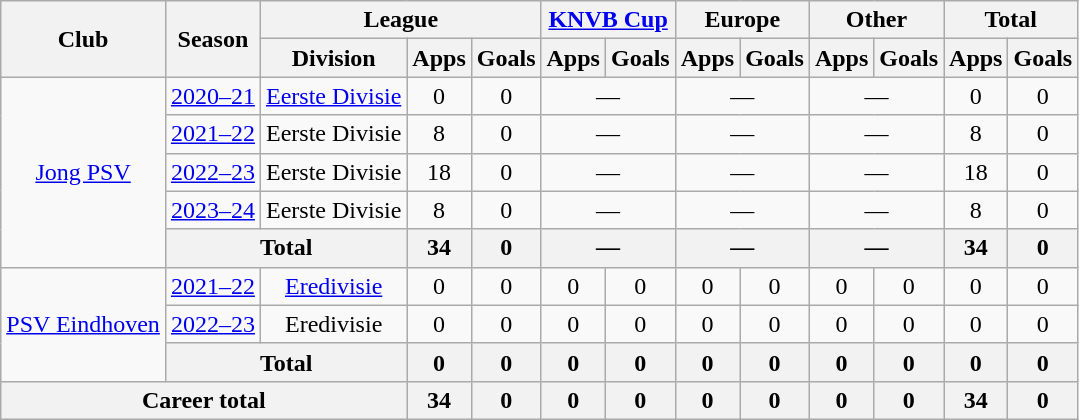<table class="wikitable" style="text-align:center">
<tr>
<th rowspan="2">Club</th>
<th rowspan="2">Season</th>
<th colspan="3">League</th>
<th colspan="2"><a href='#'>KNVB Cup</a></th>
<th colspan="2">Europe</th>
<th colspan="2">Other</th>
<th colspan="2">Total</th>
</tr>
<tr>
<th>Division</th>
<th>Apps</th>
<th>Goals</th>
<th>Apps</th>
<th>Goals</th>
<th>Apps</th>
<th>Goals</th>
<th>Apps</th>
<th>Goals</th>
<th>Apps</th>
<th>Goals</th>
</tr>
<tr>
<td rowspan="5"><a href='#'>Jong PSV</a></td>
<td><a href='#'>2020–21</a></td>
<td><a href='#'>Eerste Divisie</a></td>
<td>0</td>
<td>0</td>
<td colspan="2">—</td>
<td colspan="2">—</td>
<td colspan="2">—</td>
<td>0</td>
<td>0</td>
</tr>
<tr>
<td><a href='#'>2021–22</a></td>
<td>Eerste Divisie</td>
<td>8</td>
<td>0</td>
<td colspan="2">—</td>
<td colspan="2">—</td>
<td colspan="2">—</td>
<td>8</td>
<td>0</td>
</tr>
<tr>
<td><a href='#'>2022–23</a></td>
<td>Eerste Divisie</td>
<td>18</td>
<td>0</td>
<td colspan="2">—</td>
<td colspan="2">—</td>
<td colspan="2">—</td>
<td>18</td>
<td>0</td>
</tr>
<tr>
<td><a href='#'>2023–24</a></td>
<td>Eerste Divisie</td>
<td>8</td>
<td>0</td>
<td colspan="2">—</td>
<td colspan="2">—</td>
<td colspan="2">—</td>
<td>8</td>
<td>0</td>
</tr>
<tr>
<th colspan="2">Total</th>
<th>34</th>
<th>0</th>
<th colspan="2">—</th>
<th colspan="2">—</th>
<th colspan="2">—</th>
<th>34</th>
<th>0</th>
</tr>
<tr>
<td rowspan="3"><a href='#'>PSV Eindhoven</a></td>
<td><a href='#'>2021–22</a></td>
<td><a href='#'>Eredivisie</a></td>
<td>0</td>
<td>0</td>
<td>0</td>
<td>0</td>
<td>0</td>
<td>0</td>
<td>0</td>
<td>0</td>
<td>0</td>
<td>0</td>
</tr>
<tr>
<td><a href='#'>2022–23</a></td>
<td>Eredivisie</td>
<td>0</td>
<td>0</td>
<td>0</td>
<td>0</td>
<td>0</td>
<td>0</td>
<td>0</td>
<td>0</td>
<td>0</td>
<td>0</td>
</tr>
<tr>
<th colspan="2">Total</th>
<th>0</th>
<th>0</th>
<th>0</th>
<th>0</th>
<th>0</th>
<th>0</th>
<th>0</th>
<th>0</th>
<th>0</th>
<th>0</th>
</tr>
<tr>
<th colspan="3">Career total</th>
<th>34</th>
<th>0</th>
<th>0</th>
<th>0</th>
<th>0</th>
<th>0</th>
<th>0</th>
<th>0</th>
<th>34</th>
<th>0</th>
</tr>
</table>
